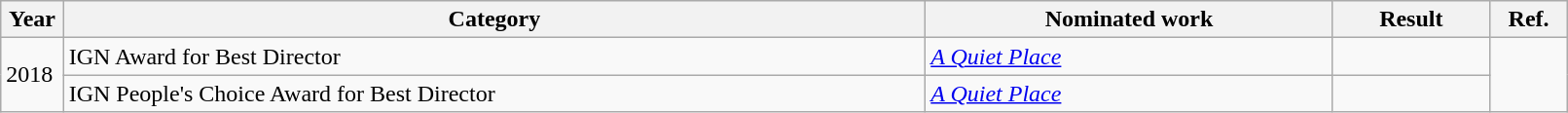<table class="wikitable" style="width:85%;">
<tr>
<th style="width:4%;">Year</th>
<th style="width:55%;">Category</th>
<th style="width:26%;">Nominated work</th>
<th style="width:10%;">Result</th>
<th width=5%>Ref.</th>
</tr>
<tr>
<td rowspan=2>2018</td>
<td>IGN Award for Best Director</td>
<td><em><a href='#'>A Quiet Place</a></em></td>
<td></td>
<td rowspan="2" align="center"></td>
</tr>
<tr>
<td>IGN People's Choice Award for Best Director</td>
<td><em><a href='#'>A Quiet Place</a></em></td>
<td></td>
</tr>
</table>
